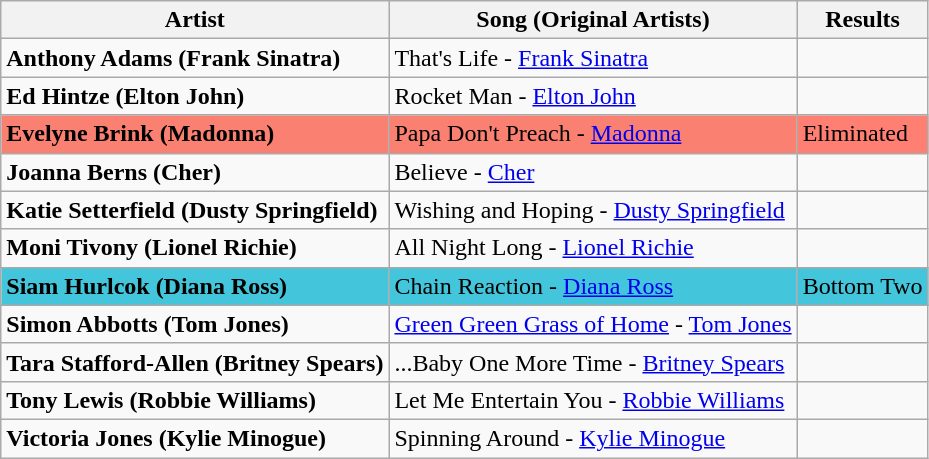<table class=wikitable>
<tr>
<th>Artist</th>
<th>Song (Original Artists)</th>
<th>Results</th>
</tr>
<tr>
<td><strong>Anthony Adams<span> (Frank Sinatra)</span></strong></td>
<td>That's Life - <a href='#'>Frank Sinatra</a></td>
<td></td>
</tr>
<tr>
<td><strong>Ed Hintze<span> (Elton John)</span></strong></td>
<td>Rocket Man - <a href='#'>Elton John</a></td>
<td></td>
</tr>
<tr>
<td bgcolor="#FA8072"><strong>Evelyne Brink<span> (Madonna)</span></strong></td>
<td bgcolor="#FA8072">Papa Don't Preach - <a href='#'>Madonna</a></td>
<td bgcolor="#FF8072">Eliminated</td>
</tr>
<tr>
<td><strong>Joanna Berns<span> (Cher)</span></strong></td>
<td>Believe - <a href='#'>Cher</a></td>
<td></td>
</tr>
<tr>
<td><strong>Katie Setterfield<span> (Dusty Springfield)</span></strong></td>
<td>Wishing and Hoping - <a href='#'>Dusty Springfield</a></td>
<td></td>
</tr>
<tr>
<td><strong>Moni Tivony<span> (Lionel Richie)</span></strong></td>
<td>All Night Long - <a href='#'>Lionel Richie</a></td>
<td></td>
</tr>
<tr>
<td bgcolor="#43C6DB"><strong>Siam Hurlcok<span> (Diana Ross)</span></strong></td>
<td bgcolor="#43C6DB">Chain Reaction - <a href='#'>Diana Ross</a></td>
<td bgcolor="#43C6DB">Bottom Two</td>
</tr>
<tr>
<td><strong>Simon Abbotts<span> (Tom Jones)</span></strong></td>
<td><a href='#'>Green Green Grass of Home</a> - <a href='#'>Tom Jones</a></td>
<td></td>
</tr>
<tr>
<td><strong>Tara Stafford-Allen<span> (Britney Spears)</span></strong></td>
<td>...Baby One More Time - <a href='#'>Britney Spears</a></td>
<td></td>
</tr>
<tr>
<td><strong>Tony Lewis<span> (Robbie Williams)</span></strong></td>
<td>Let Me Entertain You - <a href='#'>Robbie Williams</a></td>
<td></td>
</tr>
<tr>
<td><strong>Victoria Jones<span> (Kylie Minogue)</span></strong></td>
<td>Spinning Around - <a href='#'>Kylie Minogue</a></td>
<td></td>
</tr>
</table>
